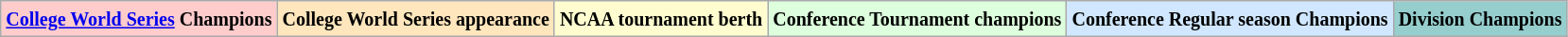<table class="wikitable">
<tr>
<td align="center" bgcolor="#FFCCCC"><small><strong><a href='#'>College World Series</a> Champions</strong></small></td>
<td align="center" bgcolor="#FFE6BD"><small><strong>College World Series appearance</strong></small></td>
<td align="center" bgcolor="#fffdd0"><small><strong>NCAA tournament berth</strong></small></td>
<td align="center" bgcolor="#DDFFDD"><small><strong>Conference Tournament champions</strong></small></td>
<td align="center" bgcolor="#D0E7FF"><small><strong>Conference Regular season Champions</strong></small></td>
<td align="center" bgcolor="#96CDCD"><small><strong>Division Champions</strong></small></td>
</tr>
</table>
